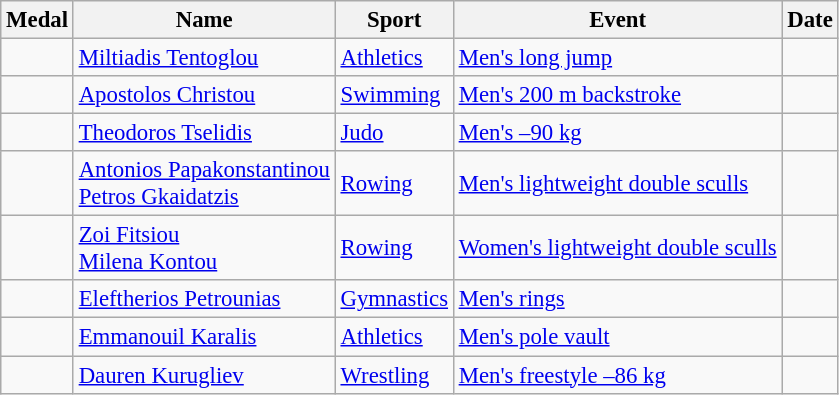<table class="wikitable sortable"  style="font-size:95%">
<tr>
<th>Medal</th>
<th>Name</th>
<th>Sport</th>
<th>Event</th>
<th>Date</th>
</tr>
<tr>
<td></td>
<td><a href='#'>Miltiadis Tentoglou</a></td>
<td><a href='#'>Athletics</a></td>
<td><a href='#'>Men's long jump</a></td>
<td></td>
</tr>
<tr>
<td></td>
<td><a href='#'>Apostolos Christou</a></td>
<td><a href='#'>Swimming</a></td>
<td><a href='#'>Men's 200 m backstroke</a></td>
<td></td>
</tr>
<tr>
<td></td>
<td><a href='#'>Theodoros Tselidis</a></td>
<td><a href='#'>Judo</a></td>
<td><a href='#'>Men's –90 kg</a></td>
<td></td>
</tr>
<tr>
<td></td>
<td><a href='#'>Antonios Papakonstantinou</a><br> <a href='#'>Petros Gkaidatzis</a></td>
<td><a href='#'>Rowing</a></td>
<td><a href='#'>Men's lightweight double sculls</a></td>
<td></td>
</tr>
<tr>
<td></td>
<td><a href='#'>Zoi Fitsiou</a><br> <a href='#'>Milena Kontou</a></td>
<td><a href='#'>Rowing</a></td>
<td><a href='#'>Women's lightweight double sculls</a></td>
<td></td>
</tr>
<tr>
<td></td>
<td><a href='#'>Eleftherios Petrounias</a></td>
<td><a href='#'>Gymnastics</a></td>
<td><a href='#'>Men's rings</a></td>
<td></td>
</tr>
<tr>
<td></td>
<td><a href='#'>Emmanouil Karalis</a></td>
<td><a href='#'>Athletics</a></td>
<td><a href='#'>Men's pole vault</a></td>
<td></td>
</tr>
<tr>
<td></td>
<td><a href='#'>Dauren Kurugliev</a></td>
<td><a href='#'>Wrestling</a></td>
<td><a href='#'>Men's freestyle –86 kg</a></td>
<td></td>
</tr>
</table>
